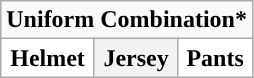<table class="wikitable">
<tr>
<td align="center" Colspan="3"><strong>Uniform Combination*</strong></td>
</tr>
<tr align="center">
<th style="background:#FFFFFF;">Helmet</th>
<th>Jersey</th>
<th style="background:#FFFFFF;">Pants</th>
</tr>
</table>
